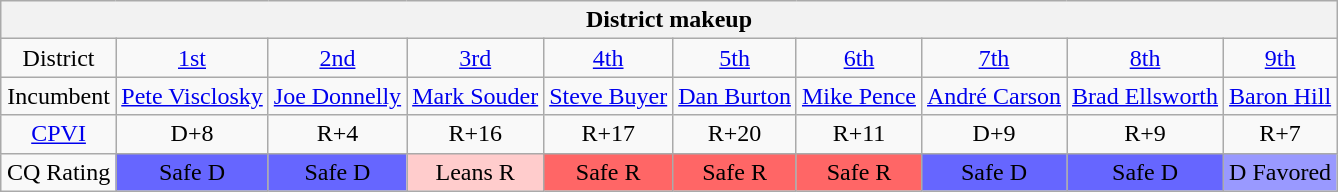<table class="wikitable" style="margin:auto;">
<tr align=center>
<th colspan=10>District makeup</th>
</tr>
<tr align=center>
<td>District</td>
<td><a href='#'>1st</a></td>
<td><a href='#'>2nd</a></td>
<td><a href='#'>3rd</a></td>
<td><a href='#'>4th</a></td>
<td><a href='#'>5th</a></td>
<td><a href='#'>6th</a></td>
<td><a href='#'>7th</a></td>
<td><a href='#'>8th</a></td>
<td><a href='#'>9th</a></td>
</tr>
<tr align=center>
<td>Incumbent</td>
<td><a href='#'>Pete Visclosky</a></td>
<td><a href='#'>Joe Donnelly</a></td>
<td><a href='#'>Mark Souder</a></td>
<td><a href='#'>Steve Buyer</a></td>
<td><a href='#'>Dan Burton</a></td>
<td><a href='#'>Mike Pence</a></td>
<td><a href='#'>André Carson</a></td>
<td><a href='#'>Brad Ellsworth</a></td>
<td><a href='#'>Baron Hill</a></td>
</tr>
<tr align=center>
<td><a href='#'>CPVI</a></td>
<td>D+8</td>
<td>R+4</td>
<td>R+16</td>
<td>R+17</td>
<td>R+20</td>
<td>R+11</td>
<td>D+9</td>
<td>R+9</td>
<td>R+7</td>
</tr>
<tr align=center>
<td>CQ Rating</td>
<td style="background:#66F">Safe D</td>
<td style="background:#66F">Safe D</td>
<td style="background:#FCC">Leans R</td>
<td style="background:#F66">Safe R</td>
<td style="background:#F66">Safe R</td>
<td style="background:#F66">Safe R</td>
<td style="background:#66F">Safe D</td>
<td style="background:#66F">Safe D</td>
<td style="background:#99F">D Favored</td>
</tr>
</table>
